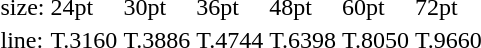<table style="margin-left:40px;">
<tr>
<td>size:</td>
<td>24pt</td>
<td>30pt</td>
<td>36pt</td>
<td>48pt</td>
<td>60pt</td>
<td>72pt</td>
</tr>
<tr>
<td>line:</td>
<td>T.3160</td>
<td>T.3886</td>
<td>T.4744</td>
<td>T.6398</td>
<td>T.8050</td>
<td>T.9660</td>
</tr>
</table>
